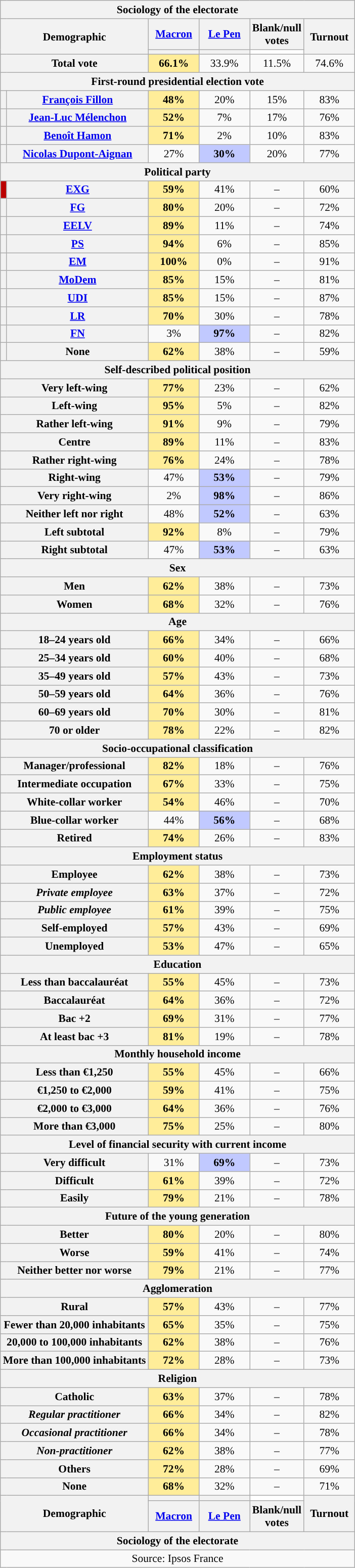<table class="wikitable sortable" style="font-size:90%; text-align:center">
<tr>
<th colspan="6">Sociology of the electorate</th>
</tr>
<tr>
<th scope="col" colspan="2" rowspan="2" class="unsortable" style="width:180px;">Demographic</th>
<th scope="col" style="width:60px;"><a href='#'>Macron</a></th>
<th scope="col" style="width:60px;"><a href='#'>Le Pen</a></th>
<th scope="col" style="width:60px;">Blank/null votes</th>
<th scope="col" rowspan="2" style="width:40px;">Turnout</th>
</tr>
<tr>
<th style="background:"></th>
<th style="background:"></th>
<th style="background:#FFFFFF;"></th>
</tr>
<tr>
<th colspan="2">Total vote</th>
<td style="background:#FFED99;"><strong>66.1%</strong></td>
<td>33.9%</td>
<td>11.5%</td>
<td>74.6%</td>
</tr>
<tr class="sortbottom">
<th colspan="6">First-round presidential election vote</th>
</tr>
<tr>
<th style="background:"></th>
<th><a href='#'>François Fillon</a></th>
<td style="background:#FFED99;"><strong>48%</strong></td>
<td>20%</td>
<td>15%</td>
<td>83%</td>
</tr>
<tr>
<th style="background:"></th>
<th><a href='#'>Jean-Luc Mélenchon</a></th>
<td style="background:#FFED99;"><strong>52%</strong></td>
<td>7%</td>
<td>17%</td>
<td>76%</td>
</tr>
<tr>
<th style="background:"></th>
<th><a href='#'>Benoît Hamon</a></th>
<td style="background:#FFED99;"><strong>71%</strong></td>
<td>2%</td>
<td>10%</td>
<td>83%</td>
</tr>
<tr>
<th style="background:"></th>
<th><a href='#'>Nicolas Dupont-Aignan</a></th>
<td>27%</td>
<td style="background:#C1C9FF;"><strong>30%</strong></td>
<td>20%</td>
<td>77%</td>
</tr>
<tr class="sortbottom">
<th colspan="6">Political party</th>
</tr>
<tr>
<th style="background:#b00;"></th>
<th><a href='#'>EXG</a></th>
<td style="background:#FFED99;"><strong>59%</strong></td>
<td>41%</td>
<td>–</td>
<td>60%</td>
</tr>
<tr>
<th style="background:"></th>
<th><a href='#'>FG</a></th>
<td style="background:#FFED99;"><strong>80%</strong></td>
<td>20%</td>
<td>–</td>
<td>72%</td>
</tr>
<tr>
<th style="background:"></th>
<th><a href='#'>EELV</a></th>
<td style="background:#FFED99;"><strong>89%</strong></td>
<td>11%</td>
<td>–</td>
<td>74%</td>
</tr>
<tr>
<th style="background:"></th>
<th><a href='#'>PS</a></th>
<td style="background:#FFED99;"><strong>94%</strong></td>
<td>6%</td>
<td>–</td>
<td>85%</td>
</tr>
<tr>
<th style="background:"></th>
<th><a href='#'>EM</a></th>
<td style="background:#FFED99;"><strong>100%</strong></td>
<td>0%</td>
<td>–</td>
<td>91%</td>
</tr>
<tr>
<th style="background:"></th>
<th><a href='#'>MoDem</a></th>
<td style="background:#FFED99;"><strong>85%</strong></td>
<td>15%</td>
<td>–</td>
<td>81%</td>
</tr>
<tr>
<th style="background:"></th>
<th><a href='#'>UDI</a></th>
<td style="background:#FFED99;"><strong>85%</strong></td>
<td>15%</td>
<td>–</td>
<td>87%</td>
</tr>
<tr>
<th style="background:"></th>
<th><a href='#'>LR</a></th>
<td style="background:#FFED99;"><strong>70%</strong></td>
<td>30%</td>
<td>–</td>
<td>78%</td>
</tr>
<tr>
<th style="background:"></th>
<th><a href='#'>FN</a></th>
<td>3%</td>
<td style="background:#C1C9FF;"><strong>97%</strong></td>
<td>–</td>
<td>82%</td>
</tr>
<tr>
<th style="background:"></th>
<th>None</th>
<td style="background:#FFED99;"><strong>62%</strong></td>
<td>38%</td>
<td>–</td>
<td>59%</td>
</tr>
<tr class="sortbottom">
<th colspan="6">Self-described political position</th>
</tr>
<tr>
<th colspan="2">Very left-wing</th>
<td style="background:#FFED99;"><strong>77%</strong></td>
<td>23%</td>
<td>–</td>
<td>62%</td>
</tr>
<tr>
<th colspan="2">Left-wing</th>
<td style="background:#FFED99;"><strong>95%</strong></td>
<td>5%</td>
<td>–</td>
<td>82%</td>
</tr>
<tr>
<th colspan="2">Rather left-wing</th>
<td style="background:#FFED99;"><strong>91%</strong></td>
<td>9%</td>
<td>–</td>
<td>79%</td>
</tr>
<tr>
<th colspan="2">Centre</th>
<td style="background:#FFED99;"><strong>89%</strong></td>
<td>11%</td>
<td>–</td>
<td>83%</td>
</tr>
<tr>
<th colspan="2">Rather right-wing</th>
<td style="background:#FFED99;"><strong>76%</strong></td>
<td>24%</td>
<td>–</td>
<td>78%</td>
</tr>
<tr>
<th colspan="2">Right-wing</th>
<td>47%</td>
<td style="background:#C1C9FF;"><strong>53%</strong></td>
<td>–</td>
<td>79%</td>
</tr>
<tr>
<th colspan="2">Very right-wing</th>
<td>2%</td>
<td style="background:#C1C9FF;"><strong>98%</strong></td>
<td>–</td>
<td>86%</td>
</tr>
<tr>
<th colspan="2">Neither left nor right</th>
<td>48%</td>
<td style="background:#C1C9FF;"><strong>52%</strong></td>
<td>–</td>
<td>63%</td>
</tr>
<tr>
<th colspan="2">Left subtotal</th>
<td style="background:#FFED99;"><strong>92%</strong></td>
<td>8%</td>
<td>–</td>
<td>79%</td>
</tr>
<tr>
<th colspan="2">Right subtotal</th>
<td>47%</td>
<td style="background:#C1C9FF;"><strong>53%</strong></td>
<td>–</td>
<td>63%</td>
</tr>
<tr class="sortbottom">
<th colspan="6">Sex</th>
</tr>
<tr>
<th colspan="2">Men</th>
<td style="background:#FFED99;"><strong>62%</strong></td>
<td>38%</td>
<td>–</td>
<td>73%</td>
</tr>
<tr>
<th colspan="2">Women</th>
<td style="background:#FFED99;"><strong>68%</strong></td>
<td>32%</td>
<td>–</td>
<td>76%</td>
</tr>
<tr class="sortbottom">
<th colspan="6">Age</th>
</tr>
<tr>
<th colspan="2">18–24 years old</th>
<td style="background:#FFED99;"><strong>66%</strong></td>
<td>34%</td>
<td>–</td>
<td>66%</td>
</tr>
<tr>
<th colspan="2">25–34 years old</th>
<td style="background:#FFED99;"><strong>60%</strong></td>
<td>40%</td>
<td>–</td>
<td>68%</td>
</tr>
<tr>
<th colspan="2">35–49 years old</th>
<td style="background:#FFED99;"><strong>57%</strong></td>
<td>43%</td>
<td>–</td>
<td>73%</td>
</tr>
<tr>
<th colspan="2">50–59 years old</th>
<td style="background:#FFED99;"><strong>64%</strong></td>
<td>36%</td>
<td>–</td>
<td>76%</td>
</tr>
<tr>
<th colspan="2">60–69 years old</th>
<td style="background:#FFED99;"><strong>70%</strong></td>
<td>30%</td>
<td>–</td>
<td>81%</td>
</tr>
<tr>
<th colspan="2">70 or older</th>
<td style="background:#FFED99;"><strong>78%</strong></td>
<td>22%</td>
<td>–</td>
<td>82%</td>
</tr>
<tr class="sortbottom">
<th colspan="6">Socio-occupational classification</th>
</tr>
<tr>
<th colspan="2">Manager/professional</th>
<td style="background:#FFED99;"><strong>82%</strong></td>
<td>18%</td>
<td>–</td>
<td>76%</td>
</tr>
<tr>
<th colspan="2">Intermediate occupation</th>
<td style="background:#FFED99;"><strong>67%</strong></td>
<td>33%</td>
<td>–</td>
<td>75%</td>
</tr>
<tr>
<th colspan="2">White-collar worker</th>
<td style="background:#FFED99;"><strong>54%</strong></td>
<td>46%</td>
<td>–</td>
<td>70%</td>
</tr>
<tr>
<th colspan="2">Blue-collar worker</th>
<td>44%</td>
<td style="background:#C1C9FF;"><strong>56%</strong></td>
<td>–</td>
<td>68%</td>
</tr>
<tr>
<th colspan="2">Retired</th>
<td style="background:#FFED99;"><strong>74%</strong></td>
<td>26%</td>
<td>–</td>
<td>83%</td>
</tr>
<tr class="sortbottom">
<th colspan="6">Employment status</th>
</tr>
<tr>
<th colspan="2">Employee</th>
<td style="background:#FFED99;"><strong>62%</strong></td>
<td>38%</td>
<td>–</td>
<td>73%</td>
</tr>
<tr>
<th colspan="2"><em>Private employee</em></th>
<td style="background:#FFED99;"><strong>63%</strong></td>
<td>37%</td>
<td>–</td>
<td>72%</td>
</tr>
<tr>
<th colspan="2"><em>Public employee</em></th>
<td style="background:#FFED99;"><strong>61%</strong></td>
<td>39%</td>
<td>–</td>
<td>75%</td>
</tr>
<tr>
<th colspan="2">Self-employed</th>
<td style="background:#FFED99;"><strong>57%</strong></td>
<td>43%</td>
<td>–</td>
<td>69%</td>
</tr>
<tr>
<th colspan="2">Unemployed</th>
<td style="background:#FFED99;"><strong>53%</strong></td>
<td>47%</td>
<td>–</td>
<td>65%</td>
</tr>
<tr class="sortbottom">
<th colspan="6">Education</th>
</tr>
<tr>
<th colspan="2">Less than baccalauréat</th>
<td style="background:#FFED99;"><strong>55%</strong></td>
<td>45%</td>
<td>–</td>
<td>73%</td>
</tr>
<tr>
<th colspan="2">Baccalauréat</th>
<td style="background:#FFED99;"><strong>64%</strong></td>
<td>36%</td>
<td>–</td>
<td>72%</td>
</tr>
<tr>
<th colspan="2">Bac +2</th>
<td style="background:#FFED99;"><strong>69%</strong></td>
<td>31%</td>
<td>–</td>
<td>77%</td>
</tr>
<tr>
<th colspan="2">At least bac +3</th>
<td style="background:#FFED99;"><strong>81%</strong></td>
<td>19%</td>
<td>–</td>
<td>78%</td>
</tr>
<tr class="sortbottom">
<th colspan="6">Monthly household income</th>
</tr>
<tr>
<th colspan="2">Less than €1,250</th>
<td style="background:#FFED99;"><strong>55%</strong></td>
<td>45%</td>
<td>–</td>
<td>66%</td>
</tr>
<tr>
<th colspan="2">€1,250 to €2,000</th>
<td style="background:#FFED99;"><strong>59%</strong></td>
<td>41%</td>
<td>–</td>
<td>75%</td>
</tr>
<tr>
<th colspan="2">€2,000 to €3,000</th>
<td style="background:#FFED99;"><strong>64%</strong></td>
<td>36%</td>
<td>–</td>
<td>76%</td>
</tr>
<tr>
<th colspan="2">More than €3,000</th>
<td style="background:#FFED99;"><strong>75%</strong></td>
<td>25%</td>
<td>–</td>
<td>80%</td>
</tr>
<tr class="sortbottom">
<th colspan="6">Level of financial security with current income</th>
</tr>
<tr>
<th colspan="2">Very difficult</th>
<td>31%</td>
<td style="background:#C1C9FF;"><strong>69%</strong></td>
<td>–</td>
<td>73%</td>
</tr>
<tr>
<th colspan="2">Difficult</th>
<td style="background:#FFED99;"><strong>61%</strong></td>
<td>39%</td>
<td>–</td>
<td>72%</td>
</tr>
<tr>
<th colspan="2">Easily</th>
<td style="background:#FFED99;"><strong>79%</strong></td>
<td>21%</td>
<td>–</td>
<td>78%</td>
</tr>
<tr class="sortbottom">
<th colspan="6">Future of the young generation</th>
</tr>
<tr>
<th colspan="2">Better</th>
<td style="background:#FFED99;"><strong>80%</strong></td>
<td>20%</td>
<td>–</td>
<td>80%</td>
</tr>
<tr>
<th colspan="2">Worse</th>
<td style="background:#FFED99;"><strong>59%</strong></td>
<td>41%</td>
<td>–</td>
<td>74%</td>
</tr>
<tr>
<th colspan="2">Neither better nor worse</th>
<td style="background:#FFED99;"><strong>79%</strong></td>
<td>21%</td>
<td>–</td>
<td>77%</td>
</tr>
<tr class="sortbottom">
<th colspan="6">Agglomeration</th>
</tr>
<tr>
<th colspan="2">Rural</th>
<td style="background:#FFED99;"><strong>57%</strong></td>
<td>43%</td>
<td>–</td>
<td>77%</td>
</tr>
<tr>
<th colspan="2">Fewer than 20,000 inhabitants</th>
<td style="background:#FFED99;"><strong>65%</strong></td>
<td>35%</td>
<td>–</td>
<td>75%</td>
</tr>
<tr>
<th colspan="2">20,000 to 100,000 inhabitants</th>
<td style="background:#FFED99;"><strong>62%</strong></td>
<td>38%</td>
<td>–</td>
<td>76%</td>
</tr>
<tr>
<th colspan="2">More than 100,000 inhabitants</th>
<td style="background:#FFED99;"><strong>72%</strong></td>
<td>28%</td>
<td>–</td>
<td>73%</td>
</tr>
<tr class="sortbottom">
<th colspan="6">Religion</th>
</tr>
<tr>
<th colspan="2">Catholic</th>
<td style="background:#FFED99;"><strong>63%</strong></td>
<td>37%</td>
<td>–</td>
<td>78%</td>
</tr>
<tr>
<th colspan="2"><em>Regular practitioner</em></th>
<td style="background:#FFED99;"><strong>66%</strong></td>
<td>34%</td>
<td>–</td>
<td>82%</td>
</tr>
<tr>
<th colspan="2"><em>Occasional practitioner</em></th>
<td style="background:#FFED99;"><strong>66%</strong></td>
<td>34%</td>
<td>–</td>
<td>78%</td>
</tr>
<tr>
<th colspan="2"><em>Non-practitioner</em></th>
<td style="background:#FFED99;"><strong>62%</strong></td>
<td>38%</td>
<td>–</td>
<td>77%</td>
</tr>
<tr>
<th colspan="2">Others</th>
<td style="background:#FFED99;"><strong>72%</strong></td>
<td>28%</td>
<td>–</td>
<td>69%</td>
</tr>
<tr>
<th colspan="2">None</th>
<td style="background:#FFED99;"><strong>68%</strong></td>
<td>32%</td>
<td>–</td>
<td>71%</td>
</tr>
<tr class="sortbottom">
<th colspan="2" rowspan="2">Demographic</th>
<th style="background:"></th>
<th style="background:"></th>
<th style="background:#FFFFFF;"></th>
<th scope="col" rowspan="2" style="width:60px;">Turnout</th>
</tr>
<tr class="sortbottom">
<th scope="col" style="width:60px;"><a href='#'>Macron</a></th>
<th scope="col" style="width:60px;"><a href='#'>Le Pen</a></th>
<th scope="col" style="width:60px;">Blank/null votes</th>
</tr>
<tr class="sortbottom">
<th colspan="6">Sociology of the electorate</th>
</tr>
<tr class="sortbottom">
<td colspan="6">Source: Ipsos France</td>
</tr>
</table>
